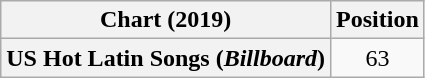<table class="wikitable plainrowheaders" style="text-align:center">
<tr>
<th scope="col">Chart (2019)</th>
<th scope="col">Position</th>
</tr>
<tr>
<th scope="row">US Hot Latin Songs (<em>Billboard</em>)</th>
<td>63</td>
</tr>
</table>
